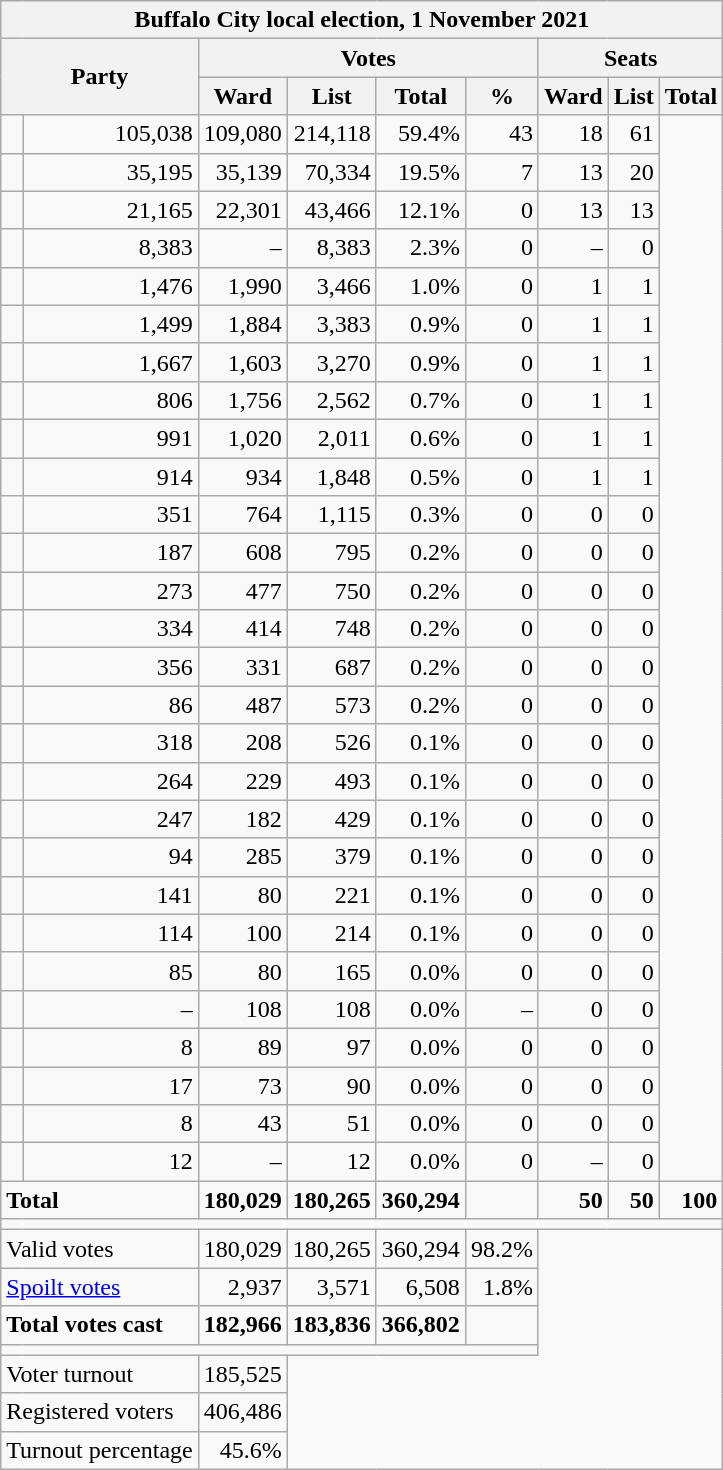<table class=wikitable style="text-align:right">
<tr>
<th colspan="9" align="center">Buffalo City local election, 1 November 2021</th>
</tr>
<tr>
<th rowspan="2" colspan="2">Party</th>
<th colspan="4" align="center">Votes</th>
<th colspan="3" align="center">Seats</th>
</tr>
<tr>
<th>Ward</th>
<th>List</th>
<th>Total</th>
<th>%</th>
<th>Ward</th>
<th>List</th>
<th>Total</th>
</tr>
<tr>
<td></td>
<td>105,038</td>
<td>109,080</td>
<td>214,118</td>
<td>59.4%</td>
<td>43</td>
<td>18</td>
<td>61</td>
</tr>
<tr>
<td></td>
<td>35,195</td>
<td>35,139</td>
<td>70,334</td>
<td>19.5%</td>
<td>7</td>
<td>13</td>
<td>20</td>
</tr>
<tr>
<td></td>
<td>21,165</td>
<td>22,301</td>
<td>43,466</td>
<td>12.1%</td>
<td>0</td>
<td>13</td>
<td>13</td>
</tr>
<tr>
<td></td>
<td>8,383</td>
<td>–</td>
<td>8,383</td>
<td>2.3%</td>
<td>0</td>
<td>–</td>
<td>0</td>
</tr>
<tr>
<td></td>
<td>1,476</td>
<td>1,990</td>
<td>3,466</td>
<td>1.0%</td>
<td>0</td>
<td>1</td>
<td>1</td>
</tr>
<tr>
<td></td>
<td>1,499</td>
<td>1,884</td>
<td>3,383</td>
<td>0.9%</td>
<td>0</td>
<td>1</td>
<td>1</td>
</tr>
<tr>
<td></td>
<td>1,667</td>
<td>1,603</td>
<td>3,270</td>
<td>0.9%</td>
<td>0</td>
<td>1</td>
<td>1</td>
</tr>
<tr>
<td></td>
<td>806</td>
<td>1,756</td>
<td>2,562</td>
<td>0.7%</td>
<td>0</td>
<td>1</td>
<td>1</td>
</tr>
<tr>
<td></td>
<td>991</td>
<td>1,020</td>
<td>2,011</td>
<td>0.6%</td>
<td>0</td>
<td>1</td>
<td>1</td>
</tr>
<tr>
<td></td>
<td>914</td>
<td>934</td>
<td>1,848</td>
<td>0.5%</td>
<td>0</td>
<td>1</td>
<td>1</td>
</tr>
<tr>
<td></td>
<td>351</td>
<td>764</td>
<td>1,115</td>
<td>0.3%</td>
<td>0</td>
<td>0</td>
<td>0</td>
</tr>
<tr>
<td></td>
<td>187</td>
<td>608</td>
<td>795</td>
<td>0.2%</td>
<td>0</td>
<td>0</td>
<td>0</td>
</tr>
<tr>
<td></td>
<td>273</td>
<td>477</td>
<td>750</td>
<td>0.2%</td>
<td>0</td>
<td>0</td>
<td>0</td>
</tr>
<tr>
<td></td>
<td>334</td>
<td>414</td>
<td>748</td>
<td>0.2%</td>
<td>0</td>
<td>0</td>
<td>0</td>
</tr>
<tr>
<td></td>
<td>356</td>
<td>331</td>
<td>687</td>
<td>0.2%</td>
<td>0</td>
<td>0</td>
<td>0</td>
</tr>
<tr>
<td></td>
<td>86</td>
<td>487</td>
<td>573</td>
<td>0.2%</td>
<td>0</td>
<td>0</td>
<td>0</td>
</tr>
<tr>
<td></td>
<td>318</td>
<td>208</td>
<td>526</td>
<td>0.1%</td>
<td>0</td>
<td>0</td>
<td>0</td>
</tr>
<tr>
<td></td>
<td>264</td>
<td>229</td>
<td>493</td>
<td>0.1%</td>
<td>0</td>
<td>0</td>
<td>0</td>
</tr>
<tr>
<td></td>
<td>247</td>
<td>182</td>
<td>429</td>
<td>0.1%</td>
<td>0</td>
<td>0</td>
<td>0</td>
</tr>
<tr>
<td></td>
<td>94</td>
<td>285</td>
<td>379</td>
<td>0.1%</td>
<td>0</td>
<td>0</td>
<td>0</td>
</tr>
<tr>
<td></td>
<td>141</td>
<td>80</td>
<td>221</td>
<td>0.1%</td>
<td>0</td>
<td>0</td>
<td>0</td>
</tr>
<tr>
<td></td>
<td>114</td>
<td>100</td>
<td>214</td>
<td>0.1%</td>
<td>0</td>
<td>0</td>
<td>0</td>
</tr>
<tr>
<td></td>
<td>85</td>
<td>80</td>
<td>165</td>
<td>0.0%</td>
<td>0</td>
<td>0</td>
<td>0</td>
</tr>
<tr>
<td></td>
<td>–</td>
<td>108</td>
<td>108</td>
<td>0.0%</td>
<td>–</td>
<td>0</td>
<td>0</td>
</tr>
<tr>
<td></td>
<td>8</td>
<td>89</td>
<td>97</td>
<td>0.0%</td>
<td>0</td>
<td>0</td>
<td>0</td>
</tr>
<tr>
<td></td>
<td>17</td>
<td>73</td>
<td>90</td>
<td>0.0%</td>
<td>0</td>
<td>0</td>
<td>0</td>
</tr>
<tr>
<td></td>
<td>8</td>
<td>43</td>
<td>51</td>
<td>0.0%</td>
<td>0</td>
<td>0</td>
<td>0</td>
</tr>
<tr>
<td></td>
<td>12</td>
<td>–</td>
<td>12</td>
<td>0.0%</td>
<td>0</td>
<td>–</td>
<td>0</td>
</tr>
<tr>
<td colspan="2" style="text-align:left"><strong>Total</strong></td>
<td><strong>180,029</strong></td>
<td><strong>180,265</strong></td>
<td><strong>360,294</strong></td>
<td></td>
<td><strong>50</strong></td>
<td><strong>50</strong></td>
<td><strong>100</strong></td>
</tr>
<tr>
<td colspan="9"></td>
</tr>
<tr>
<td colspan="2" style="text-align:left">Valid votes</td>
<td>180,029</td>
<td>180,265</td>
<td>360,294</td>
<td>98.2%</td>
</tr>
<tr>
<td colspan="2" style="text-align:left"><a href='#'>Spoilt votes</a></td>
<td>2,937</td>
<td>3,571</td>
<td>6,508</td>
<td>1.8%</td>
</tr>
<tr>
<td colspan="2" style="text-align:left"><strong>Total votes cast</strong></td>
<td><strong>182,966</strong></td>
<td><strong>183,836</strong></td>
<td><strong>366,802</strong></td>
<td></td>
</tr>
<tr>
<td colspan="6"></td>
</tr>
<tr>
<td colspan="2" style="text-align:left">Voter turnout</td>
<td>185,525</td>
</tr>
<tr>
<td colspan="2" style="text-align:left">Registered voters</td>
<td>406,486</td>
</tr>
<tr>
<td colspan="2" style="text-align:left">Turnout percentage</td>
<td>45.6%</td>
</tr>
</table>
